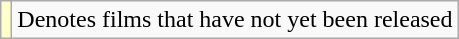<table class="wikitable">
<tr>
<td style="background:#ffc;"></td>
<td>Denotes films that have not yet been released</td>
</tr>
</table>
